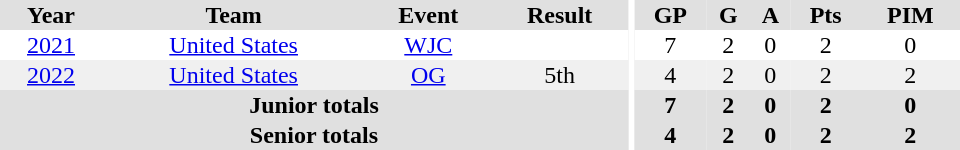<table border="0" cellpadding="1" cellspacing="0" ID="Table3" style="text-align:center; width:40em">
<tr bgcolor="#e0e0e0">
<th>Year</th>
<th>Team</th>
<th>Event</th>
<th>Result</th>
<th rowspan="99" bgcolor="#ffffff"></th>
<th>GP</th>
<th>G</th>
<th>A</th>
<th>Pts</th>
<th>PIM</th>
</tr>
<tr>
<td><a href='#'>2021</a></td>
<td><a href='#'>United States</a></td>
<td><a href='#'>WJC</a></td>
<td></td>
<td>7</td>
<td>2</td>
<td>0</td>
<td>2</td>
<td>0</td>
</tr>
<tr bgcolor="#f0f0f0">
<td><a href='#'>2022</a></td>
<td><a href='#'>United States</a></td>
<td><a href='#'>OG</a></td>
<td>5th</td>
<td>4</td>
<td>2</td>
<td>0</td>
<td>2</td>
<td>2</td>
</tr>
<tr bgcolor="#e0e0e0">
<th colspan="4">Junior totals</th>
<th>7</th>
<th>2</th>
<th>0</th>
<th>2</th>
<th>0</th>
</tr>
<tr bgcolor="#e0e0e0">
<th colspan="4">Senior totals</th>
<th>4</th>
<th>2</th>
<th>0</th>
<th>2</th>
<th>2</th>
</tr>
</table>
